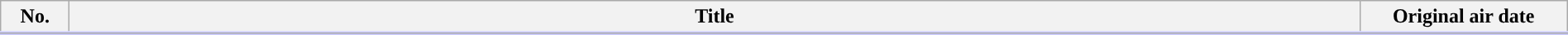<table class="wikitable" style="width:100%; margin:auto; background:#FFF;">
<tr style="border-bottom: 3px solid #CCF;">
<th style="width:3em;">No.</th>
<th>Title</th>
<th style="width:10em;">Original air date</th>
</tr>
<tr>
</tr>
</table>
